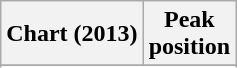<table class="wikitable sortable plainrowheaders">
<tr>
<th scope="col">Chart (2013)</th>
<th scope="col">Peak<br>position</th>
</tr>
<tr>
</tr>
<tr>
</tr>
<tr>
</tr>
<tr>
</tr>
</table>
